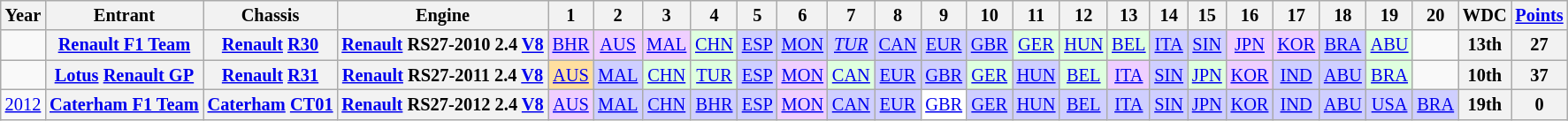<table class="wikitable" style="text-align:center; font-size:85%">
<tr>
<th>Year</th>
<th>Entrant</th>
<th>Chassis</th>
<th>Engine</th>
<th>1</th>
<th>2</th>
<th>3</th>
<th>4</th>
<th>5</th>
<th>6</th>
<th>7</th>
<th>8</th>
<th>9</th>
<th>10</th>
<th>11</th>
<th>12</th>
<th>13</th>
<th>14</th>
<th>15</th>
<th>16</th>
<th>17</th>
<th>18</th>
<th>19</th>
<th>20</th>
<th>WDC</th>
<th><a href='#'>Points</a></th>
</tr>
<tr>
<td></td>
<th nowrap><a href='#'>Renault F1 Team</a></th>
<th nowrap><a href='#'>Renault</a> <a href='#'>R30</a></th>
<th nowrap><a href='#'>Renault</a> RS27-2010 2.4 <a href='#'>V8</a></th>
<td style="background:#EFCFFF;"><a href='#'>BHR</a><br></td>
<td style="background:#EFCFFF;"><a href='#'>AUS</a><br></td>
<td style="background:#EFCFFF;"><a href='#'>MAL</a><br></td>
<td style="background:#DFFFDF;"><a href='#'>CHN</a><br></td>
<td style="background:#CFCFFF;"><a href='#'>ESP</a><br></td>
<td style="background:#CFCFFF;"><a href='#'>MON</a><br></td>
<td style="background:#CFCFFF;"><em><a href='#'>TUR</a></em><br></td>
<td style="background:#CFCFFF;"><a href='#'>CAN</a><br></td>
<td style="background:#CFCFFF;"><a href='#'>EUR</a><br></td>
<td style="background:#CFCFFF;"><a href='#'>GBR</a><br></td>
<td style="background:#DFFFDF;"><a href='#'>GER</a><br></td>
<td style="background:#DFFFDF;"><a href='#'>HUN</a><br></td>
<td style="background:#DFFFDF;"><a href='#'>BEL</a><br></td>
<td style="background:#CFCFFF;"><a href='#'>ITA</a><br></td>
<td style="background:#CFCFFF;"><a href='#'>SIN</a><br></td>
<td style="background:#EFCFFF;"><a href='#'>JPN</a><br></td>
<td style="background:#EFCFFF;"><a href='#'>KOR</a><br></td>
<td style="background:#CFCFFF;"><a href='#'>BRA</a><br></td>
<td style="background:#DFFFDF;"><a href='#'>ABU</a><br></td>
<td></td>
<th>13th</th>
<th>27</th>
</tr>
<tr>
<td></td>
<th nowrap><a href='#'>Lotus</a> <a href='#'>Renault GP</a></th>
<th nowrap><a href='#'>Renault</a> <a href='#'>R31</a></th>
<th nowrap><a href='#'>Renault</a> RS27-2011 2.4 <a href='#'>V8</a></th>
<td style="background:#FFDF9F;"><a href='#'>AUS</a><br></td>
<td style="background:#CFCFFF;"><a href='#'>MAL</a><br></td>
<td style="background:#DFFFDF;"><a href='#'>CHN</a><br></td>
<td style="background:#DFFFDF;"><a href='#'>TUR</a><br></td>
<td style="background:#CFCFFF;"><a href='#'>ESP</a><br></td>
<td style="background:#EFCFFF;"><a href='#'>MON</a><br></td>
<td style="background:#DFFFDF;"><a href='#'>CAN</a><br></td>
<td style="background:#CFCFFF;"><a href='#'>EUR</a><br></td>
<td style="background:#CFCFFF;"><a href='#'>GBR</a><br></td>
<td style="background:#DFFFDF;"><a href='#'>GER</a><br></td>
<td style="background:#CFCFFF;"><a href='#'>HUN</a><br></td>
<td style="background:#DFFFDF;"><a href='#'>BEL</a><br></td>
<td style="background:#EFCFFF;"><a href='#'>ITA</a><br></td>
<td style="background:#CFCFFF;"><a href='#'>SIN</a><br></td>
<td style="background:#DFFFDF;"><a href='#'>JPN</a><br></td>
<td style="background:#EFCFFF;"><a href='#'>KOR</a><br></td>
<td style="background:#CFCFFF;"><a href='#'>IND</a><br></td>
<td style="background:#CFCFFF;"><a href='#'>ABU</a><br></td>
<td style="background:#DFFFDF;"><a href='#'>BRA</a><br></td>
<td></td>
<th>10th</th>
<th>37</th>
</tr>
<tr>
<td><a href='#'>2012</a></td>
<th nowrap><a href='#'>Caterham F1 Team</a></th>
<th nowrap><a href='#'>Caterham</a> <a href='#'>CT01</a></th>
<th nowrap><a href='#'>Renault</a> RS27-2012 2.4 <a href='#'>V8</a></th>
<td style="background:#EFCFFF;"><a href='#'>AUS</a><br></td>
<td style="background:#CFCFFF;"><a href='#'>MAL</a><br></td>
<td style="background:#CFCFFF;"><a href='#'>CHN</a><br></td>
<td style="background:#CFCFFF;"><a href='#'>BHR</a><br></td>
<td style="background:#CFCFFF;"><a href='#'>ESP</a><br></td>
<td style="background:#EFCFFF;"><a href='#'>MON</a><br></td>
<td style="background:#CFCFFF;"><a href='#'>CAN</a><br></td>
<td style="background:#CFCFFF;"><a href='#'>EUR</a><br></td>
<td style="background:#FFFFFF;"><a href='#'>GBR</a><br></td>
<td style="background:#CFCFFF;"><a href='#'>GER</a><br></td>
<td style="background:#CFCFFF;"><a href='#'>HUN</a><br></td>
<td style="background:#CFCFFF;"><a href='#'>BEL</a><br></td>
<td style="background:#CFCFFF;"><a href='#'>ITA</a><br></td>
<td style="background:#CFCFFF;"><a href='#'>SIN</a><br></td>
<td style="background:#CFCFFF;"><a href='#'>JPN</a><br></td>
<td style="background:#CFCFFF;"><a href='#'>KOR</a><br></td>
<td style="background:#CFCFFF;"><a href='#'>IND</a><br></td>
<td style="background:#CFCFFF;"><a href='#'>ABU</a><br></td>
<td style="background:#CFCFFF;"><a href='#'>USA</a><br></td>
<td style="background:#CFCFFF;"><a href='#'>BRA</a><br></td>
<th>19th</th>
<th>0</th>
</tr>
</table>
